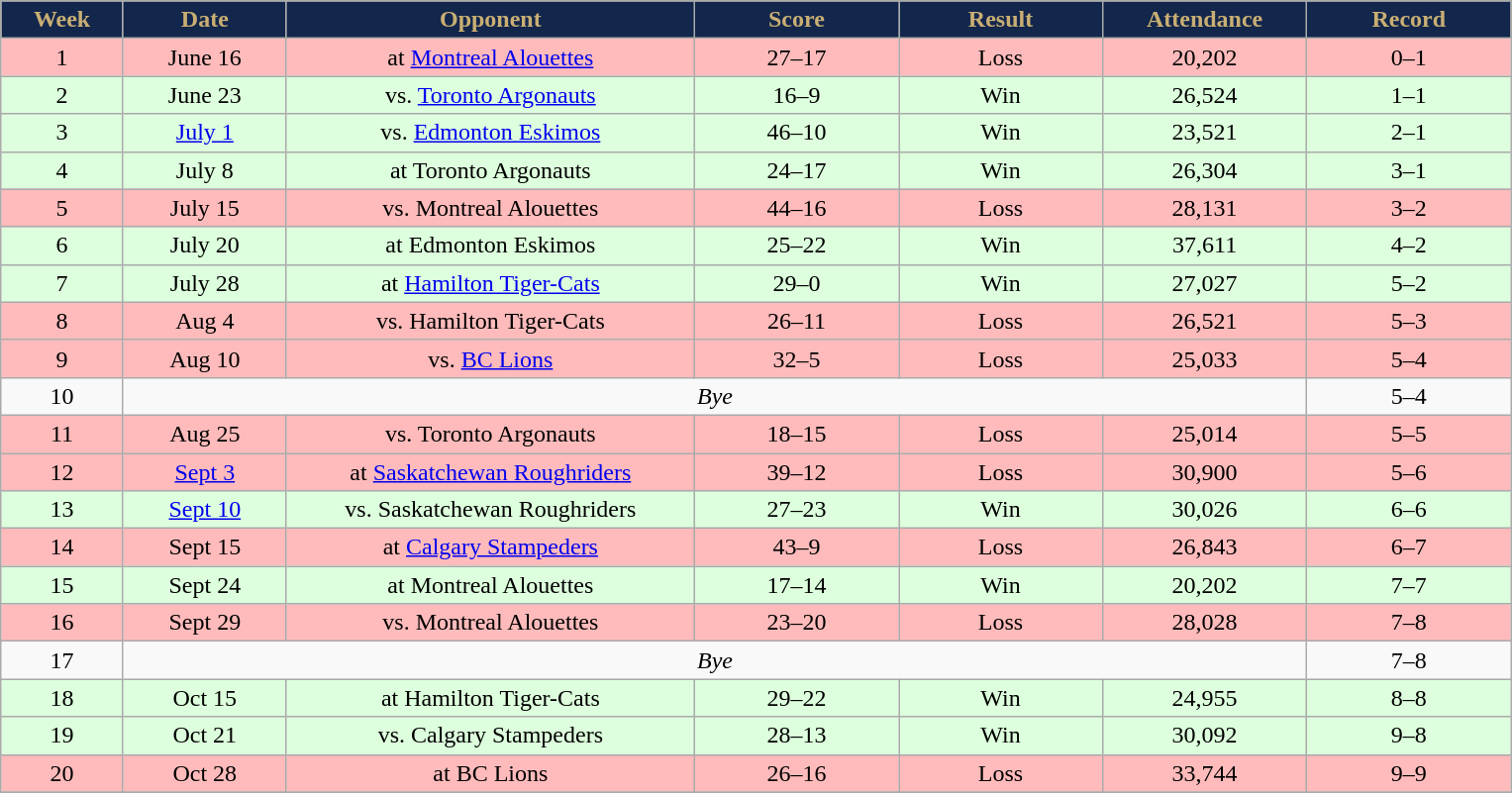<table class="wikitable sortable sortable">
<tr>
<th style="background:#13264B;color:#C9AF74;" width="6%">Week</th>
<th style="background:#13264B;color:#C9AF74;" width="8%">Date</th>
<th style="background:#13264B;color:#C9AF74;" width="20%">Opponent</th>
<th style="background:#13264B;color:#C9AF74;" width="10%">Score</th>
<th style="background:#13264B;color:#C9AF74;" width="10%">Result</th>
<th style="background:#13264B;color:#C9AF74;" width="10%">Attendance</th>
<th style="background:#13264B;color:#C9AF74;" width="10%">Record</th>
</tr>
<tr align="center" bgcolor="#ffbbbb">
<td>1</td>
<td>June 16</td>
<td>at <a href='#'>Montreal Alouettes</a></td>
<td>27–17</td>
<td>Loss</td>
<td>20,202</td>
<td>0–1</td>
</tr>
<tr align="center" bgcolor="#ddffdd">
<td>2</td>
<td>June 23</td>
<td>vs. <a href='#'>Toronto Argonauts</a></td>
<td>16–9</td>
<td>Win</td>
<td>26,524</td>
<td>1–1</td>
</tr>
<tr align="center" bgcolor="#ddffdd">
<td>3</td>
<td><a href='#'>July 1</a></td>
<td>vs. <a href='#'>Edmonton Eskimos</a></td>
<td>46–10</td>
<td>Win</td>
<td>23,521</td>
<td>2–1</td>
</tr>
<tr align="center" bgcolor="#ddffdd">
<td>4</td>
<td>July 8</td>
<td>at Toronto Argonauts</td>
<td>24–17</td>
<td>Win</td>
<td>26,304</td>
<td>3–1</td>
</tr>
<tr align="center" bgcolor="#ffbbbb">
<td>5</td>
<td>July 15</td>
<td>vs. Montreal Alouettes</td>
<td>44–16</td>
<td>Loss</td>
<td>28,131</td>
<td>3–2</td>
</tr>
<tr align="center" bgcolor="#ddffdd">
<td>6</td>
<td>July 20</td>
<td>at Edmonton Eskimos</td>
<td>25–22</td>
<td>Win</td>
<td>37,611</td>
<td>4–2</td>
</tr>
<tr align="center" bgcolor="#ddffdd">
<td>7</td>
<td>July 28</td>
<td>at <a href='#'>Hamilton Tiger-Cats</a></td>
<td>29–0</td>
<td>Win</td>
<td>27,027</td>
<td>5–2</td>
</tr>
<tr align="center" bgcolor="#ffbbbb">
<td>8</td>
<td>Aug 4</td>
<td>vs. Hamilton Tiger-Cats</td>
<td>26–11</td>
<td>Loss</td>
<td>26,521</td>
<td>5–3</td>
</tr>
<tr align="center" bgcolor="#ffbbbb">
<td>9</td>
<td>Aug 10</td>
<td>vs. <a href='#'>BC Lions</a></td>
<td>32–5</td>
<td>Loss</td>
<td>25,033</td>
<td>5–4</td>
</tr>
<tr align="center">
<td>10</td>
<td colSpan=5 align="center"><em>Bye</em></td>
<td>5–4</td>
</tr>
<tr align="center" bgcolor="#ffbbbb">
<td>11</td>
<td>Aug 25</td>
<td>vs. Toronto Argonauts</td>
<td>18–15</td>
<td>Loss</td>
<td>25,014</td>
<td>5–5</td>
</tr>
<tr align="center" bgcolor="#ffbbbb">
<td>12</td>
<td><a href='#'>Sept 3</a></td>
<td>at <a href='#'>Saskatchewan Roughriders</a></td>
<td>39–12</td>
<td>Loss</td>
<td>30,900</td>
<td>5–6</td>
</tr>
<tr align="center" bgcolor="#ddffdd">
<td>13</td>
<td><a href='#'>Sept 10</a></td>
<td>vs. Saskatchewan Roughriders</td>
<td>27–23</td>
<td>Win</td>
<td>30,026</td>
<td>6–6</td>
</tr>
<tr align="center" bgcolor="#ffbbbb">
<td>14</td>
<td>Sept 15</td>
<td>at <a href='#'>Calgary Stampeders</a></td>
<td>43–9</td>
<td>Loss</td>
<td>26,843</td>
<td>6–7</td>
</tr>
<tr align="center" bgcolor="ddffdd">
<td>15</td>
<td>Sept 24</td>
<td>at Montreal Alouettes</td>
<td>17–14</td>
<td>Win</td>
<td>20,202</td>
<td>7–7</td>
</tr>
<tr align="center" bgcolor="#ffbbbb">
<td>16</td>
<td>Sept 29</td>
<td>vs. Montreal Alouettes</td>
<td>23–20</td>
<td>Loss</td>
<td>28,028</td>
<td>7–8</td>
</tr>
<tr align="center">
<td>17</td>
<td colSpan=5 align="center"><em>Bye</em></td>
<td>7–8</td>
</tr>
<tr align="center" bgcolor="ddffdd">
<td>18</td>
<td>Oct 15</td>
<td>at Hamilton Tiger-Cats</td>
<td>29–22</td>
<td>Win</td>
<td>24,955</td>
<td>8–8</td>
</tr>
<tr align="center" bgcolor="#ddffdd">
<td>19</td>
<td>Oct 21</td>
<td>vs. Calgary Stampeders</td>
<td>28–13</td>
<td>Win</td>
<td>30,092</td>
<td>9–8</td>
</tr>
<tr align="center" bgcolor="#ffbbbb">
<td>20</td>
<td>Oct 28</td>
<td>at BC Lions</td>
<td>26–16</td>
<td>Loss</td>
<td>33,744</td>
<td>9–9</td>
</tr>
<tr>
</tr>
</table>
